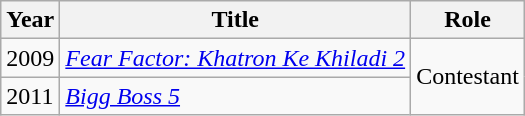<table class="wikitable sortable">
<tr>
<th scope="col">Year</th>
<th scope="col">Title</th>
<th scope="col">Role</th>
</tr>
<tr>
<td>2009</td>
<td><em><a href='#'>Fear Factor: Khatron Ke Khiladi 2</a></em></td>
<td rowspan="2">Contestant</td>
</tr>
<tr>
<td>2011</td>
<td><em><a href='#'>Bigg Boss 5</a></em></td>
</tr>
</table>
